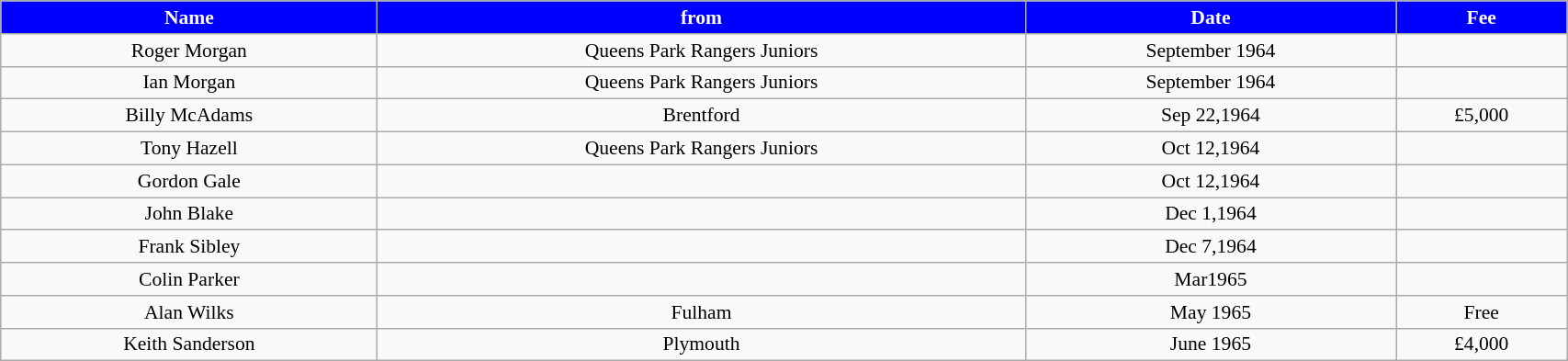<table class="wikitable" style="text-align:center; font-size:90%; width:90%;">
<tr>
<th style="background:#0000FF; color:#FFFFFF; text-align:center;"><strong>Name</strong></th>
<th style="background:#0000FF; color:#FFFFFF; text-align:center;">from</th>
<th style="background:#0000FF; color:#FFFFFF; text-align:center;">Date</th>
<th style="background:#0000FF; color:#FFFFFF; text-align:center;">Fee</th>
</tr>
<tr>
<td>Roger Morgan</td>
<td>Queens Park Rangers Juniors</td>
<td>September 1964</td>
<td></td>
</tr>
<tr>
<td>Ian Morgan</td>
<td>Queens Park Rangers Juniors</td>
<td>September 1964</td>
<td></td>
</tr>
<tr>
<td>Billy McAdams</td>
<td>Brentford</td>
<td>Sep 22,1964</td>
<td>£5,000</td>
</tr>
<tr>
<td>Tony Hazell</td>
<td>Queens Park Rangers Juniors</td>
<td>Oct 12,1964</td>
<td></td>
</tr>
<tr>
<td>Gordon Gale</td>
<td></td>
<td>Oct 12,1964</td>
<td></td>
</tr>
<tr>
<td>John Blake</td>
<td></td>
<td>Dec 1,1964</td>
<td></td>
</tr>
<tr>
<td>Frank Sibley</td>
<td></td>
<td>Dec 7,1964</td>
<td></td>
</tr>
<tr>
<td>Colin Parker</td>
<td></td>
<td>Mar1965</td>
<td></td>
</tr>
<tr>
<td>Alan Wilks</td>
<td>Fulham</td>
<td>May 1965</td>
<td>Free</td>
</tr>
<tr>
<td>Keith Sanderson</td>
<td>Plymouth</td>
<td>June 1965</td>
<td>£4,000</td>
</tr>
</table>
